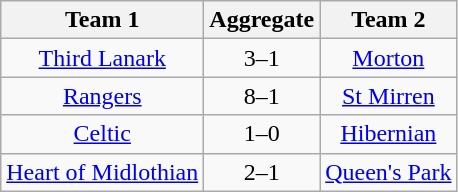<table class="wikitable" style="text-align: center">
<tr>
<th>Team 1</th>
<th>Aggregate</th>
<th>Team 2</th>
</tr>
<tr>
<td><a href='#'>Third Lanark</a></td>
<td>3–1</td>
<td><a href='#'>Morton</a></td>
</tr>
<tr>
<td><a href='#'>Rangers</a></td>
<td>8–1</td>
<td><a href='#'>St Mirren</a></td>
</tr>
<tr>
<td><a href='#'>Celtic</a></td>
<td>1–0</td>
<td><a href='#'>Hibernian</a></td>
</tr>
<tr>
<td><a href='#'>Heart of Midlothian</a></td>
<td>2–1</td>
<td><a href='#'>Queen's Park</a></td>
</tr>
</table>
